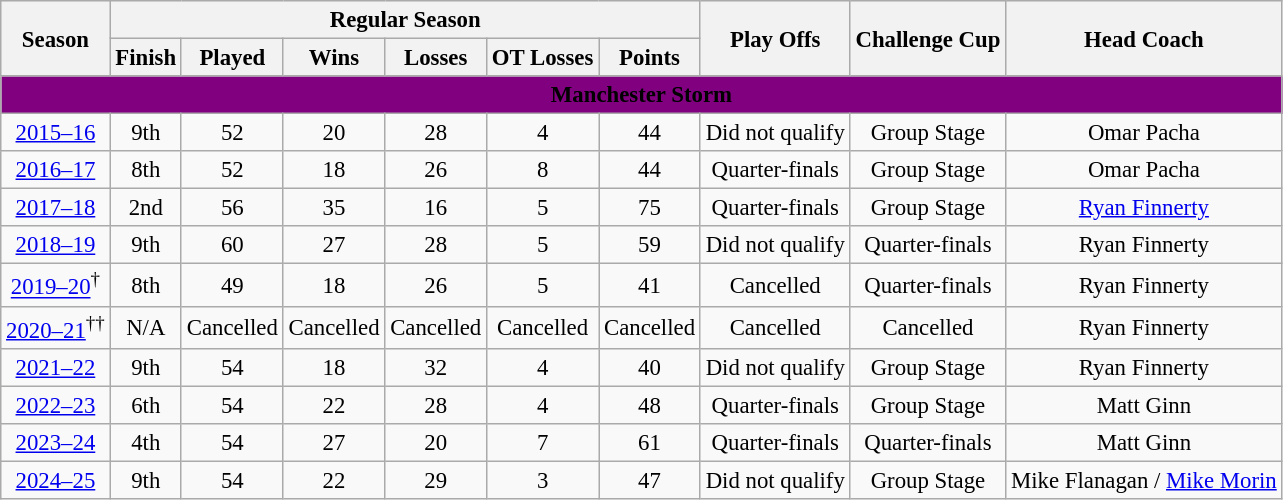<table class="wikitable" style="font-size:95%;">
<tr bgcolor="#efefef">
<th rowspan="2">Season</th>
<th colspan="6">Regular Season</th>
<th rowspan="2">Play Offs</th>
<th rowspan="2">Challenge Cup</th>
<th rowspan="2">Head Coach</th>
</tr>
<tr>
<th>Finish</th>
<th>Played</th>
<th>Wins</th>
<th>Losses</th>
<th>OT Losses</th>
<th>Points</th>
</tr>
<tr>
<td colspan="13" align=center bgcolor=Purple><span><strong>Manchester Storm</strong></span></td>
</tr>
<tr>
<td style="text-align:center;"><a href='#'>2015–16</a></td>
<td style="text-align:center;">9th</td>
<td style="text-align:center;">52</td>
<td style="text-align:center;">20</td>
<td style="text-align:center;">28</td>
<td style="text-align:center;">4</td>
<td style="text-align:center;">44</td>
<td style="text-align:center;">Did not qualify</td>
<td style="text-align:center;">Group Stage</td>
<td style="text-align:center;">Omar Pacha</td>
</tr>
<tr>
<td style="text-align:center;"><a href='#'>2016–17</a></td>
<td style="text-align:center;">8th</td>
<td style="text-align:center;">52</td>
<td style="text-align:center;">18</td>
<td style="text-align:center;">26</td>
<td style="text-align:center;">8</td>
<td style="text-align:center;">44</td>
<td style="text-align:center;">Quarter-finals</td>
<td style="text-align:center;">Group Stage</td>
<td style="text-align:center;">Omar Pacha</td>
</tr>
<tr>
<td style="text-align:center;"><a href='#'>2017–18</a></td>
<td style="text-align:center;">2nd</td>
<td style="text-align:center;">56</td>
<td style="text-align:center;">35</td>
<td style="text-align:center;">16</td>
<td style="text-align:center;">5</td>
<td style="text-align:center;">75</td>
<td style="text-align:center;">Quarter-finals</td>
<td style="text-align:center;">Group Stage</td>
<td style="text-align:center;"><a href='#'>Ryan Finnerty</a></td>
</tr>
<tr>
<td style="text-align:center;"><a href='#'>2018–19</a></td>
<td style="text-align:center;">9th</td>
<td style="text-align:center;">60</td>
<td style="text-align:center;">27</td>
<td style="text-align:center;">28</td>
<td style="text-align:center;">5</td>
<td style="text-align:center;">59</td>
<td style="text-align:center;">Did not qualify</td>
<td style="text-align:center;">Quarter-finals</td>
<td style="text-align:center;">Ryan Finnerty</td>
</tr>
<tr>
<td style="text-align:center;"><a href='#'>2019–20</a><sup>†</sup></td>
<td style="text-align:center;">8th</td>
<td style="text-align:center;">49</td>
<td style="text-align:center;">18</td>
<td style="text-align:center;">26</td>
<td style="text-align:center;">5</td>
<td style="text-align:center;">41</td>
<td style="text-align:center;">Cancelled</td>
<td style="text-align:center;">Quarter-finals</td>
<td style="text-align:center;">Ryan Finnerty</td>
</tr>
<tr>
<td style="text-align:center;"><a href='#'>2020–21</a><sup>††</sup></td>
<td style="text-align:center;">N/A</td>
<td style="text-align:center;">Cancelled</td>
<td style="text-align:center;">Cancelled</td>
<td style="text-align:center;">Cancelled</td>
<td style="text-align:center;">Cancelled</td>
<td style="text-align:center;">Cancelled</td>
<td style="text-align:center;">Cancelled</td>
<td style="text-align:center;">Cancelled</td>
<td style="text-align:center;">Ryan Finnerty</td>
</tr>
<tr>
<td style="text-align:center;"><a href='#'>2021–22</a></td>
<td style="text-align:center;">9th</td>
<td style="text-align:center;">54</td>
<td style="text-align:center;">18</td>
<td style="text-align:center;">32</td>
<td style="text-align:center;">4</td>
<td style="text-align:center;">40</td>
<td style="text-align:center;">Did not qualify</td>
<td style="text-align:center;">Group Stage</td>
<td style="text-align:center;">Ryan Finnerty</td>
</tr>
<tr>
<td style="text-align:center;"><a href='#'>2022–23</a></td>
<td style="text-align:center;">6th</td>
<td style="text-align:center;">54</td>
<td style="text-align:center;">22</td>
<td style="text-align:center;">28</td>
<td style="text-align:center;">4</td>
<td style="text-align:center;">48</td>
<td style="text-align:center;">Quarter-finals</td>
<td style="text-align:center;">Group Stage</td>
<td style="text-align:center;">Matt Ginn</td>
</tr>
<tr>
<td style="text-align:center;"><a href='#'>2023–24</a></td>
<td style="text-align:center;">4th</td>
<td style="text-align:center;">54</td>
<td style="text-align:center;">27</td>
<td style="text-align:center;">20</td>
<td style="text-align:center;">7</td>
<td style="text-align:center;">61</td>
<td style="text-align:center;">Quarter-finals</td>
<td style="text-align:center;">Quarter-finals</td>
<td style="text-align:center;">Matt Ginn</td>
</tr>
<tr>
<td style="text-align:center;"><a href='#'>2024–25</a></td>
<td style="text-align:center;">9th</td>
<td style="text-align:center;">54</td>
<td style="text-align:center;">22</td>
<td style="text-align:center;">29</td>
<td style="text-align:center;">3</td>
<td style="text-align:center;">47</td>
<td style="text-align:center;">Did not qualify</td>
<td style="text-align:center;">Group Stage</td>
<td style="text-align:center;">Mike Flanagan / <a href='#'>Mike Morin</a></td>
</tr>
</table>
